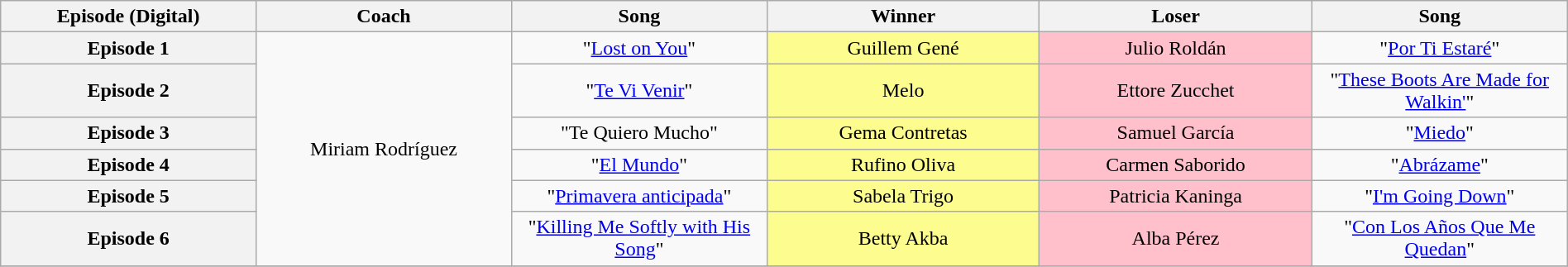<table class="wikitable" style="text-align: center; width:100%">
<tr>
<th style="width:15%">Episode (Digital)</th>
<th style="width:15%">Coach</th>
<th style="width:15%">Song</th>
<th style="width:16%">Winner</th>
<th style="width:16%">Loser</th>
<th style="width:15%">Song</th>
</tr>
<tr>
<th>Episode 1<br><small></small></th>
<td rowspan="6">Miriam Rodríguez</td>
<td>"<a href='#'>Lost on You</a>"</td>
<td style="background:#fdfc8f">Guillem Gené</td>
<td style="background:pink">Julio Roldán</td>
<td>"<a href='#'>Por Ti Estaré</a>"</td>
</tr>
<tr>
<th>Episode 2<br><small></small></th>
<td>"<a href='#'>Te Vi Venir</a>"</td>
<td style="background:#fdfc8f">Melo</td>
<td style="background:pink">Ettore Zucchet</td>
<td>"<a href='#'>These Boots Are Made for Walkin'</a>"</td>
</tr>
<tr>
<th nowrap>Episode 3<br><small></small></th>
<td>"Te Quiero Mucho"</td>
<td style="background:#fdfc8f">Gema Contretas</td>
<td style="background:pink">Samuel García</td>
<td>"<a href='#'>Miedo</a>"</td>
</tr>
<tr>
<th>Episode 4<br><small></small></th>
<td>"<a href='#'>El Mundo</a>"</td>
<td style="background:#fdfc8f">Rufino Oliva</td>
<td style="background:pink">Carmen Saborido</td>
<td>"<a href='#'>Abrázame</a>"</td>
</tr>
<tr>
<th>Episode 5<br><small></small></th>
<td>"<a href='#'>Primavera anticipada</a>"</td>
<td style="background:#fdfc8f">Sabela Trigo</td>
<td style="background:pink">Patricia Kaninga</td>
<td>"<a href='#'>I'm Going Down</a>"</td>
</tr>
<tr>
<th>Episode 6<br><small></small></th>
<td>"<a href='#'>Killing Me Softly with His Song</a>"</td>
<td style="background:#fdfc8f">Betty Akba</td>
<td style="background:pink">Alba Pérez</td>
<td>"<a href='#'>Con Los Años Que Me Quedan</a>"</td>
</tr>
<tr>
</tr>
</table>
